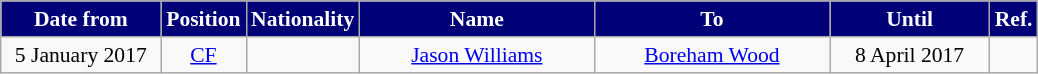<table class="wikitable" style="text-align:center; font-size:90%; ">
<tr>
<th style="background:#000077; color:#FFFFFF; width:100px;">Date from</th>
<th style="background:#000077; color:#FFFFFF; width:50px;">Position</th>
<th style="background:#000077; color:#FFFFFF; width:50px;">Nationality</th>
<th style="background:#000077; color:#FFFFFF; width:150px;">Name</th>
<th style="background:#000077; color:#FFFFFF; width:150px;">To</th>
<th style="background:#000077; color:#FFFFFF; width:100px;">Until</th>
<th style="background:#000077; color:#FFFFFF; width:25px;">Ref.</th>
</tr>
<tr>
<td>5 January 2017</td>
<td><a href='#'>CF</a></td>
<td></td>
<td><a href='#'>Jason Williams</a></td>
<td><a href='#'>Boreham Wood</a></td>
<td>8 April 2017</td>
<td></td>
</tr>
</table>
